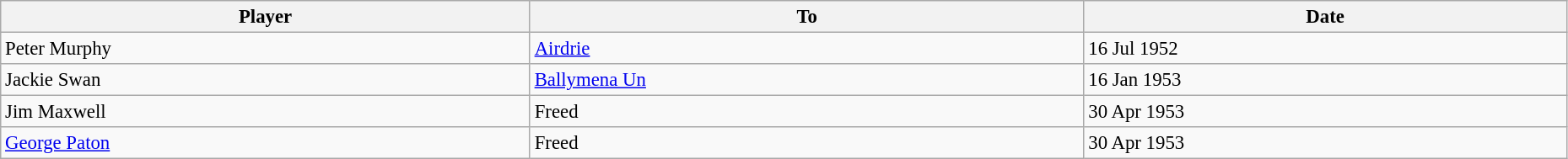<table class="wikitable" style="text-align:center; font-size:95%;width:98%; text-align:left">
<tr>
<th>Player</th>
<th>To</th>
<th>Date</th>
</tr>
<tr>
<td> Peter Murphy</td>
<td> <a href='#'>Airdrie</a></td>
<td>16 Jul 1952</td>
</tr>
<tr>
<td> Jackie Swan</td>
<td> <a href='#'>Ballymena Un</a></td>
<td>16 Jan 1953</td>
</tr>
<tr>
<td> Jim Maxwell</td>
<td> Freed</td>
<td>30 Apr 1953</td>
</tr>
<tr>
<td> <a href='#'>George Paton</a></td>
<td> Freed</td>
<td>30 Apr 1953</td>
</tr>
</table>
